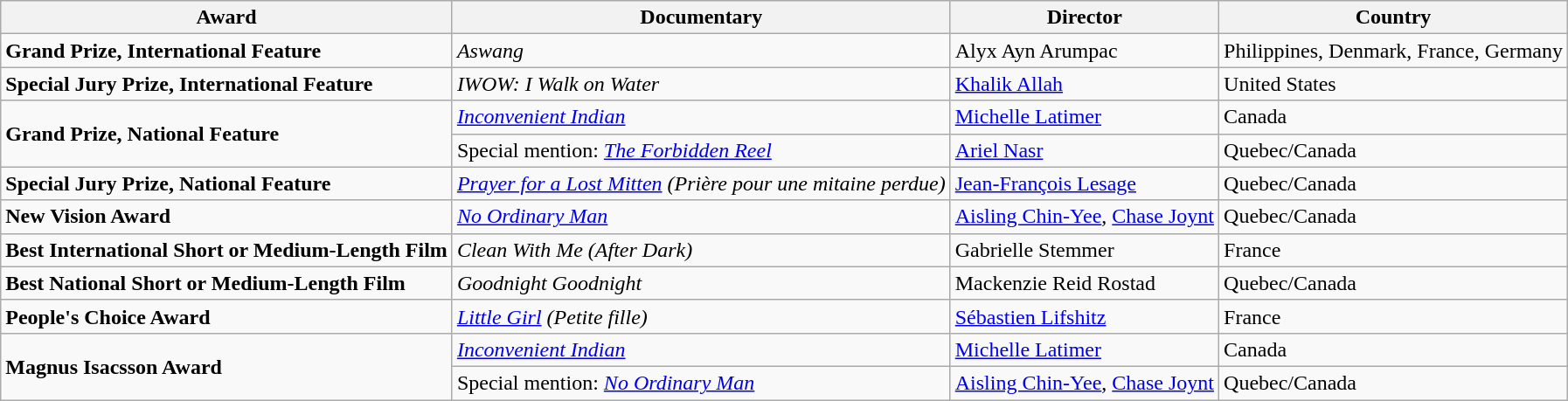<table class="wikitable">
<tr>
<th>Award </th>
<th>Documentary</th>
<th>Director</th>
<th>Country</th>
</tr>
<tr>
<td><strong>Grand Prize, International Feature</strong></td>
<td><em>Aswang</em></td>
<td>Alyx Ayn Arumpac</td>
<td>Philippines, Denmark, France, Germany</td>
</tr>
<tr>
<td><strong>Special Jury Prize, International Feature</strong></td>
<td><em>IWOW: I Walk on Water</em></td>
<td><a href='#'>Khalik Allah</a></td>
<td>United States</td>
</tr>
<tr>
<td rowspan="2"><strong>Grand Prize, National Feature</strong></td>
<td><em><a href='#'>Inconvenient Indian</a></em></td>
<td><a href='#'>Michelle Latimer</a></td>
<td>Canada</td>
</tr>
<tr>
<td>Special mention: <em><a href='#'>The Forbidden Reel</a></em></td>
<td><a href='#'>Ariel Nasr</a></td>
<td>Quebec/Canada</td>
</tr>
<tr>
<td><strong>Special Jury Prize, National Feature</strong></td>
<td><em><a href='#'>Prayer for a Lost Mitten</a> (Prière pour une mitaine perdue)</em></td>
<td><a href='#'>Jean-François Lesage</a></td>
<td>Quebec/Canada</td>
</tr>
<tr>
<td><strong>New Vision Award</strong></td>
<td><em><a href='#'>No Ordinary Man</a></em></td>
<td><a href='#'>Aisling Chin-Yee</a>, <a href='#'>Chase Joynt</a></td>
<td>Quebec/Canada</td>
</tr>
<tr>
<td><strong>Best International Short or Medium-Length Film</strong></td>
<td><em>Clean With Me (After Dark)</em></td>
<td>Gabrielle Stemmer</td>
<td>France</td>
</tr>
<tr>
<td><strong>Best National Short or Medium-Length Film</strong></td>
<td><em>Goodnight Goodnight</em></td>
<td>Mackenzie Reid Rostad</td>
<td>Quebec/Canada</td>
</tr>
<tr>
<td><strong>People's Choice Award</strong></td>
<td><em><a href='#'>Little Girl</a> (Petite fille)</em></td>
<td><a href='#'>Sébastien Lifshitz</a></td>
<td>France</td>
</tr>
<tr>
<td rowspan="2"><strong>Magnus Isacsson Award</strong></td>
<td><em><a href='#'>Inconvenient Indian</a></em></td>
<td><a href='#'>Michelle Latimer</a></td>
<td>Canada</td>
</tr>
<tr>
<td>Special mention: <em><a href='#'>No Ordinary Man</a></em></td>
<td><a href='#'>Aisling Chin-Yee</a>, <a href='#'>Chase Joynt</a></td>
<td>Quebec/Canada</td>
</tr>
</table>
